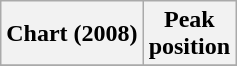<table class="wikitable plainrowheaders">
<tr>
<th scope="col">Chart (2008)</th>
<th scope="col">Peak<br>position</th>
</tr>
<tr>
</tr>
</table>
